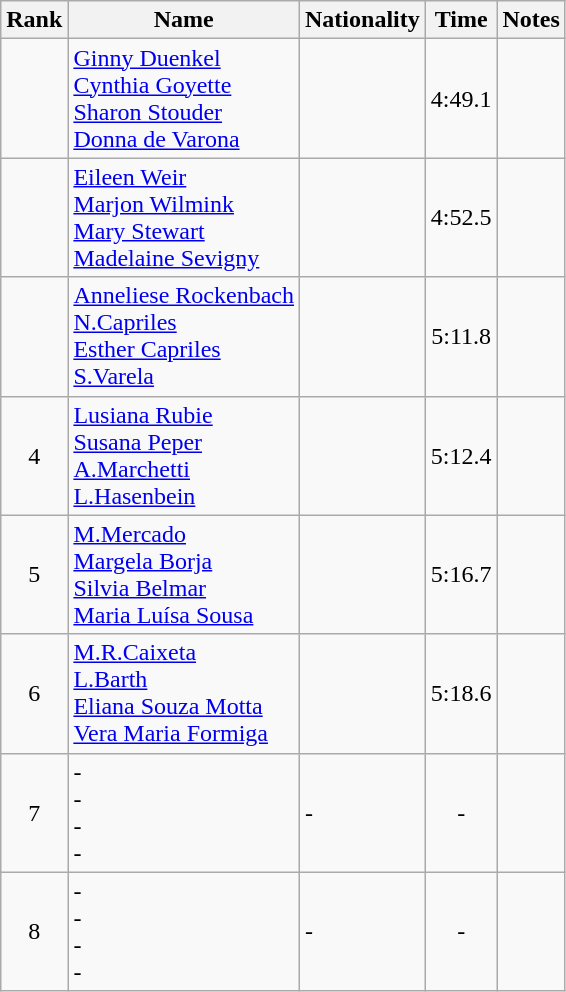<table class="wikitable sortable" style="text-align:center">
<tr>
<th>Rank</th>
<th>Name</th>
<th>Nationality</th>
<th>Time</th>
<th>Notes</th>
</tr>
<tr>
<td></td>
<td align=left><a href='#'>Ginny Duenkel</a> <br> <a href='#'>Cynthia Goyette</a> <br> <a href='#'>Sharon Stouder</a> <br> <a href='#'>Donna de Varona</a></td>
<td align=left></td>
<td>4:49.1</td>
<td></td>
</tr>
<tr>
<td></td>
<td align=left><a href='#'>Eileen Weir</a> <br> <a href='#'>Marjon Wilmink</a> <br> <a href='#'>Mary Stewart</a> <br> <a href='#'>Madelaine Sevigny</a></td>
<td align=left></td>
<td>4:52.5</td>
<td></td>
</tr>
<tr>
<td></td>
<td align=left><a href='#'>Anneliese Rockenbach</a> <br> <a href='#'>N.Capriles</a> <br> <a href='#'>Esther Capriles</a> <br> <a href='#'>S.Varela</a></td>
<td align=left></td>
<td>5:11.8</td>
<td></td>
</tr>
<tr>
<td>4</td>
<td align=left><a href='#'>Lusiana Rubie</a> <br> <a href='#'>Susana Peper</a> <br> <a href='#'>A.Marchetti</a> <br> <a href='#'>L.Hasenbein</a></td>
<td align=left></td>
<td>5:12.4</td>
<td></td>
</tr>
<tr>
<td>5</td>
<td align=left><a href='#'>M.Mercado</a> <br> <a href='#'>Margela Borja</a> <br> <a href='#'>Silvia Belmar</a> <br> <a href='#'>Maria Luísa Sousa</a></td>
<td align=left></td>
<td>5:16.7</td>
<td></td>
</tr>
<tr>
<td>6</td>
<td align=left><a href='#'>M.R.Caixeta</a> <br> <a href='#'>L.Barth</a> <br> <a href='#'>Eliana Souza Motta</a> <br> <a href='#'>Vera Maria Formiga</a></td>
<td align=left></td>
<td>5:18.6</td>
<td></td>
</tr>
<tr>
<td>7</td>
<td align=left>- <br> - <br> - <br> -</td>
<td align=left>-</td>
<td>-</td>
<td></td>
</tr>
<tr>
<td>8</td>
<td align=left>- <br> - <br> - <br> -</td>
<td align=left>-</td>
<td>-</td>
<td></td>
</tr>
</table>
